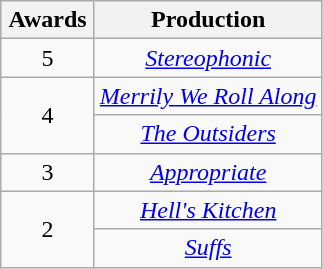<table class="wikitable plainrowheaders" style="text-align: center; float:left; margin-right:1em;">
<tr>
<th scope="col" style="width:55px;">Awards</th>
<th scope="col" style="text-align:center;">Production</th>
</tr>
<tr>
<td scope="row" style="text-align:center">5</td>
<td><em><a href='#'>Stereophonic</a></em></td>
</tr>
<tr>
<td scope="row" rowspan="2" style="text-align:center">4</td>
<td><em><a href='#'>Merrily We Roll Along</a></em></td>
</tr>
<tr>
<td><em><a href='#'>The Outsiders</a></em></td>
</tr>
<tr>
<td scope="row"style="text-align:center">3</td>
<td><em><a href='#'>Appropriate</a></em></td>
</tr>
<tr>
<td scope="row" rowspan="2" style="text-align:center">2</td>
<td><em><a href='#'>Hell's Kitchen</a></em></td>
</tr>
<tr>
<td><em><a href='#'>Suffs</a></em></td>
</tr>
</table>
